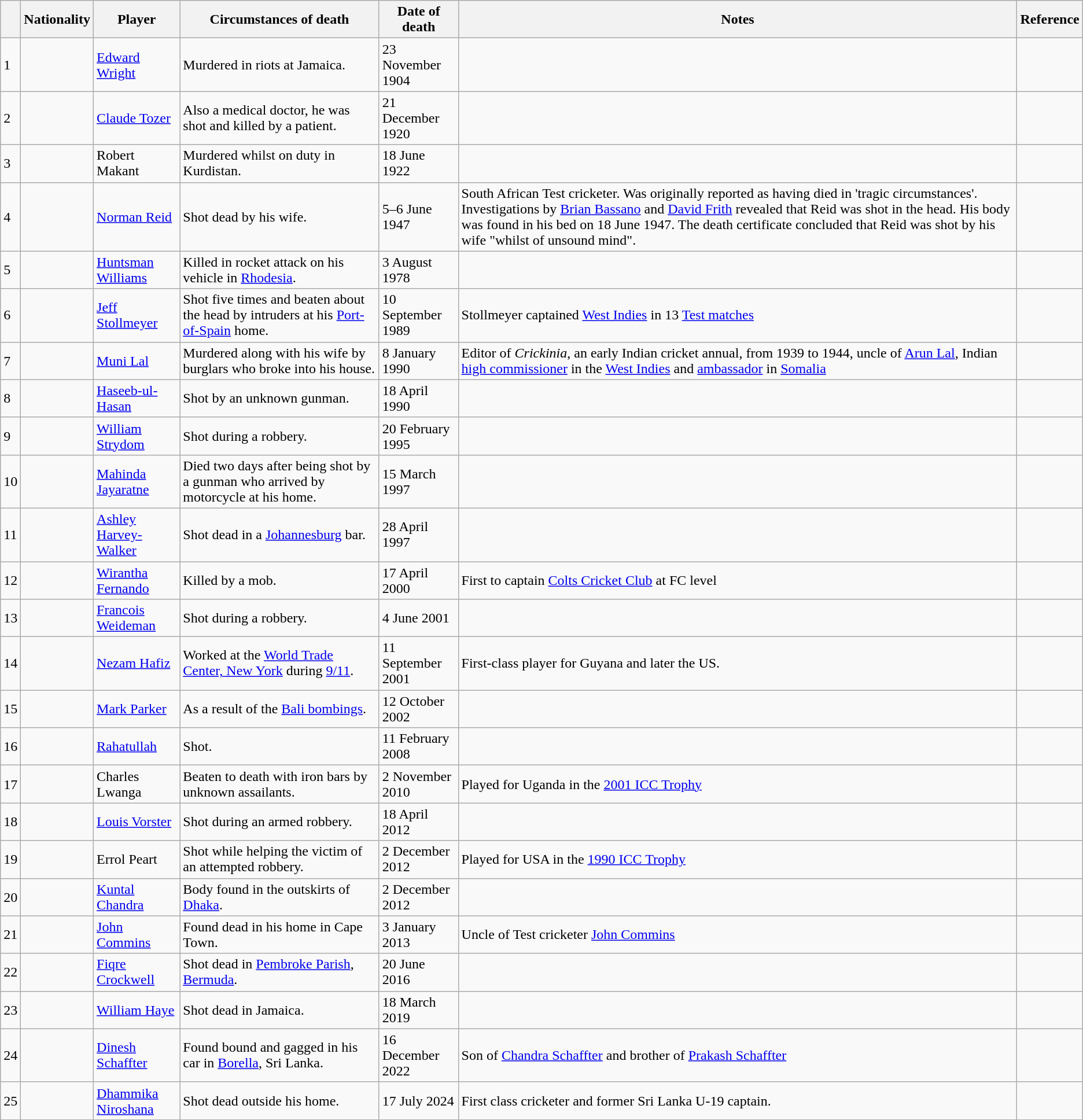<table class="wikitable">
<tr>
<th></th>
<th>Nationality</th>
<th>Player</th>
<th>Circumstances of death</th>
<th>Date of death</th>
<th>Notes</th>
<th>Reference</th>
</tr>
<tr>
<td>1</td>
<td></td>
<td><a href='#'>Edward Wright</a></td>
<td>Murdered in riots at Jamaica.</td>
<td>23 November 1904</td>
<td></td>
<td></td>
</tr>
<tr>
<td>2</td>
<td></td>
<td><a href='#'>Claude Tozer</a></td>
<td>Also a medical doctor, he was shot and killed by a patient.</td>
<td>21 December 1920</td>
<td></td>
<td></td>
</tr>
<tr>
<td>3</td>
<td></td>
<td>Robert Makant</td>
<td>Murdered whilst on duty in Kurdistan.</td>
<td>18 June 1922</td>
<td></td>
<td></td>
</tr>
<tr>
<td>4</td>
<td></td>
<td><a href='#'>Norman Reid</a></td>
<td>Shot dead by his wife.</td>
<td>5–6 June 1947</td>
<td>South African Test cricketer. Was originally reported as having died in 'tragic circumstances'. Investigations by <a href='#'>Brian Bassano</a> and <a href='#'>David Frith</a> revealed that Reid was shot in the head. His body was found in his bed on 18 June 1947. The death certificate concluded that Reid was shot by his wife "whilst of unsound mind".</td>
<td></td>
</tr>
<tr>
<td>5</td>
<td></td>
<td><a href='#'>Huntsman Williams</a></td>
<td>Killed in rocket attack on his vehicle in <a href='#'>Rhodesia</a>.</td>
<td>3 August 1978</td>
<td></td>
<td></td>
</tr>
<tr>
<td>6</td>
<td></td>
<td><a href='#'>Jeff Stollmeyer</a></td>
<td>Shot five times and beaten about the head by intruders at his <a href='#'>Port-of-Spain</a> home.</td>
<td>10 September 1989</td>
<td>Stollmeyer captained <a href='#'>West Indies</a> in 13 <a href='#'>Test matches</a></td>
<td></td>
</tr>
<tr>
<td>7</td>
<td></td>
<td><a href='#'>Muni Lal</a></td>
<td>Murdered along with his wife by burglars who broke into his house.</td>
<td>8 January 1990</td>
<td>Editor of <em>Crickinia</em>, an early Indian cricket annual, from 1939 to 1944, uncle of <a href='#'>Arun Lal</a>, Indian <a href='#'>high commissioner</a> in the <a href='#'>West Indies</a> and <a href='#'>ambassador</a> in <a href='#'>Somalia</a></td>
<td></td>
</tr>
<tr>
<td>8</td>
<td></td>
<td><a href='#'>Haseeb-ul-Hasan</a></td>
<td>Shot by an unknown gunman.</td>
<td>18 April 1990</td>
<td></td>
<td></td>
</tr>
<tr>
<td>9</td>
<td></td>
<td><a href='#'>William Strydom</a></td>
<td>Shot during a robbery.</td>
<td>20 February 1995</td>
<td></td>
<td></td>
</tr>
<tr>
<td>10</td>
<td></td>
<td><a href='#'>Mahinda Jayaratne</a></td>
<td>Died two days after being shot by a gunman who arrived by motorcycle at his home.</td>
<td>15 March 1997</td>
<td></td>
<td></td>
</tr>
<tr>
<td>11</td>
<td></td>
<td><a href='#'>Ashley Harvey-Walker</a></td>
<td>Shot dead in a <a href='#'>Johannesburg</a> bar.</td>
<td>28 April 1997</td>
<td></td>
<td></td>
</tr>
<tr>
<td>12</td>
<td></td>
<td><a href='#'>Wirantha Fernando</a></td>
<td>Killed by a mob.</td>
<td>17 April 2000</td>
<td>First to captain <a href='#'>Colts Cricket Club</a> at FC level</td>
<td></td>
</tr>
<tr>
<td>13</td>
<td></td>
<td><a href='#'>Francois Weideman</a></td>
<td>Shot during a robbery.</td>
<td>4 June 2001</td>
<td></td>
<td></td>
</tr>
<tr>
<td>14</td>
<td></td>
<td><a href='#'>Nezam Hafiz</a></td>
<td>Worked at the <a href='#'>World Trade Center, New York</a> during <a href='#'>9/11</a>.</td>
<td>11 September 2001</td>
<td>First-class player for Guyana and later the US.</td>
<td></td>
</tr>
<tr>
<td>15</td>
<td></td>
<td><a href='#'>Mark Parker</a></td>
<td>As a result of the <a href='#'>Bali bombings</a>.</td>
<td>12 October 2002</td>
<td></td>
<td></td>
</tr>
<tr>
<td>16</td>
<td></td>
<td><a href='#'>Rahatullah</a></td>
<td>Shot.</td>
<td>11 February 2008</td>
<td></td>
<td></td>
</tr>
<tr>
<td>17</td>
<td></td>
<td>Charles Lwanga</td>
<td>Beaten to death with iron bars by unknown assailants.</td>
<td>2 November 2010</td>
<td>Played for Uganda in the <a href='#'>2001 ICC Trophy</a></td>
<td></td>
</tr>
<tr>
<td>18</td>
<td></td>
<td><a href='#'>Louis Vorster</a></td>
<td>Shot during an armed robbery.</td>
<td>18 April 2012</td>
<td></td>
<td></td>
</tr>
<tr>
<td>19</td>
<td></td>
<td>Errol Peart</td>
<td>Shot while helping the victim of an attempted robbery.</td>
<td>2 December 2012</td>
<td>Played for USA in the <a href='#'>1990 ICC Trophy</a></td>
<td></td>
</tr>
<tr>
<td>20</td>
<td></td>
<td><a href='#'>Kuntal Chandra</a></td>
<td>Body found in the outskirts of <a href='#'>Dhaka</a>.</td>
<td>2 December 2012</td>
<td></td>
<td></td>
</tr>
<tr>
<td>21</td>
<td></td>
<td><a href='#'>John Commins</a></td>
<td>Found dead in his home in Cape Town.</td>
<td>3 January 2013</td>
<td>Uncle of Test cricketer <a href='#'>John Commins</a></td>
<td></td>
</tr>
<tr>
<td>22</td>
<td></td>
<td><a href='#'>Fiqre Crockwell</a></td>
<td>Shot dead in <a href='#'>Pembroke Parish</a>, <a href='#'>Bermuda</a>.</td>
<td>20 June 2016</td>
<td></td>
<td></td>
</tr>
<tr>
<td>23</td>
<td></td>
<td><a href='#'>William Haye</a></td>
<td>Shot dead in Jamaica.</td>
<td>18 March 2019</td>
<td></td>
<td></td>
</tr>
<tr>
<td>24</td>
<td></td>
<td><a href='#'>Dinesh Schaffter</a></td>
<td>Found bound and gagged in his car in <a href='#'>Borella</a>, Sri Lanka.</td>
<td>16 December 2022</td>
<td>Son of <a href='#'>Chandra Schaffter</a> and brother of <a href='#'>Prakash Schaffter</a></td>
<td></td>
</tr>
<tr>
<td>25</td>
<td></td>
<td><a href='#'>Dhammika Niroshana</a></td>
<td>Shot dead outside his home.</td>
<td>17 July 2024</td>
<td>First class cricketer and former Sri Lanka U-19 captain.</td>
<td></td>
</tr>
</table>
